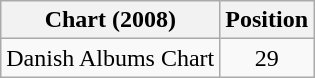<table class="wikitable">
<tr>
<th>Chart (2008)</th>
<th>Position</th>
</tr>
<tr>
<td>Danish Albums Chart</td>
<td style="text-align:center;">29</td>
</tr>
</table>
